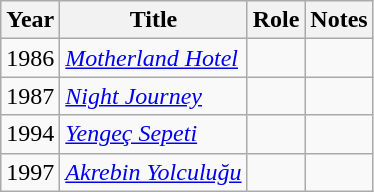<table class="wikitable sortable">
<tr>
<th>Year</th>
<th>Title</th>
<th>Role</th>
<th class="unsortable">Notes</th>
</tr>
<tr>
<td>1986</td>
<td><em><a href='#'>Motherland Hotel</a></em></td>
<td></td>
<td></td>
</tr>
<tr>
<td>1987</td>
<td><em><a href='#'>Night Journey</a></em></td>
<td></td>
<td></td>
</tr>
<tr>
<td>1994</td>
<td><em><a href='#'>Yengeç Sepeti</a></em></td>
<td></td>
<td></td>
</tr>
<tr>
<td>1997</td>
<td><em><a href='#'>Akrebin Yolculuğu</a></em></td>
<td></td>
<td></td>
</tr>
</table>
